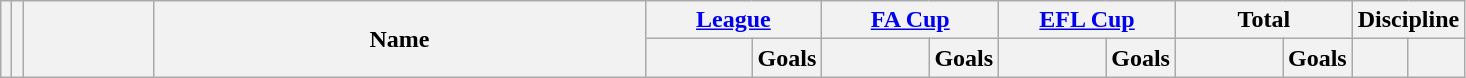<table class="wikitable plainrowheaders" style="text-align:center;">
<tr>
<th rowspan="2" scope="col"></th>
<th rowspan="2" scope="col"></th>
<th rowspan="2" scope="col" style="width:5em;"></th>
<th rowspan="2" scope="col" style="width:20em;">Name</th>
<th colspan="2"><a href='#'>League</a></th>
<th colspan="2"><a href='#'>FA Cup</a></th>
<th colspan="2"><a href='#'>EFL Cup</a></th>
<th colspan="2">Total</th>
<th colspan="2">Discipline</th>
</tr>
<tr>
<th scope="col" style="width:4em;"></th>
<th scope="col">Goals</th>
<th scope="col" style="width:4em;"></th>
<th scope="col">Goals</th>
<th scope="col" style="width:4em;"></th>
<th scope="col">Goals</th>
<th scope="col" style="width:4em;"></th>
<th scope="col">Goals</th>
<th scope="col"></th>
<th scope="col"></th>
</tr>
</table>
